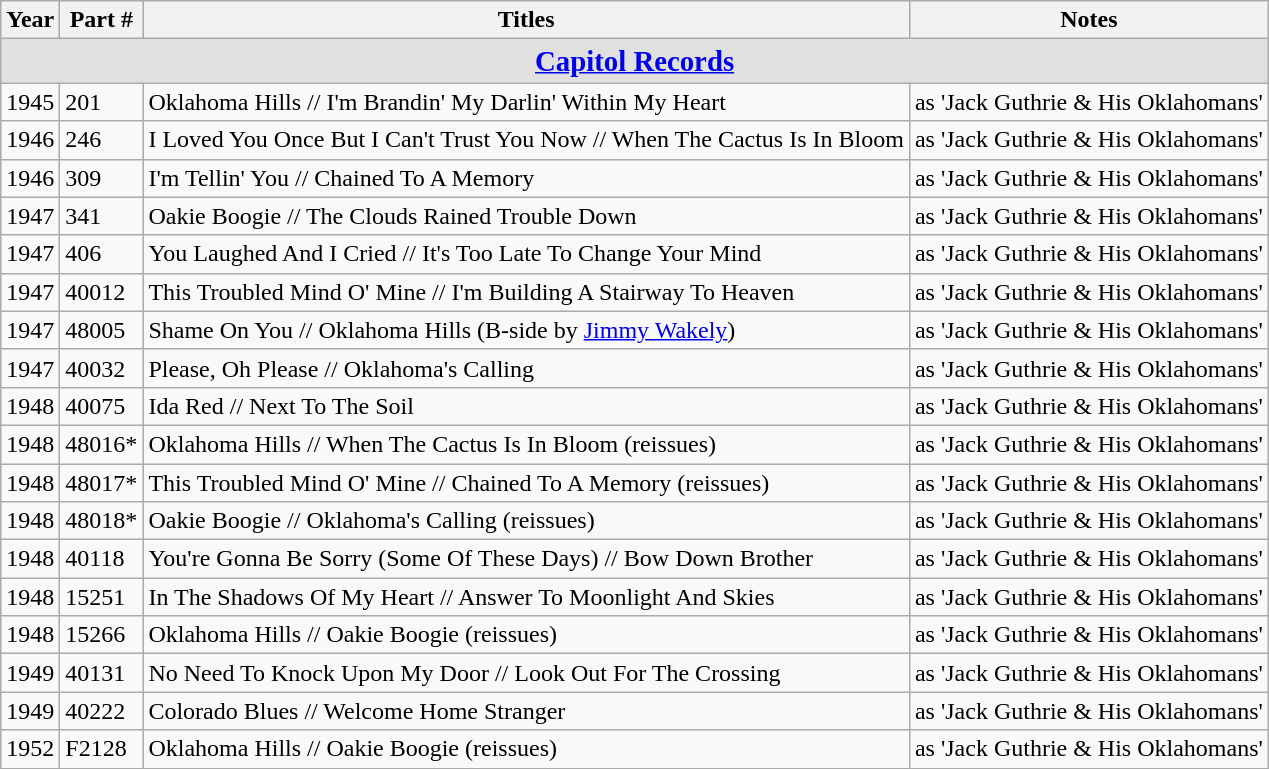<table class="wikitable">
<tr>
<th>Year</th>
<th>Part #</th>
<th>Titles</th>
<th>Notes</th>
</tr>
<tr>
<td bgcolor="#E0E0E0" colspan="4" align="center"><big><strong><a href='#'>Capitol Records</a></strong></big></td>
</tr>
<tr>
<td>1945</td>
<td>201</td>
<td>Oklahoma Hills // I'm Brandin' My Darlin' Within My Heart</td>
<td>as 'Jack Guthrie & His Oklahomans'</td>
</tr>
<tr>
<td>1946</td>
<td>246</td>
<td>I Loved You Once But I Can't Trust You Now // When The Cactus Is In Bloom</td>
<td>as 'Jack Guthrie & His Oklahomans'</td>
</tr>
<tr>
<td>1946</td>
<td>309</td>
<td>I'm Tellin' You // Chained To A Memory</td>
<td>as 'Jack Guthrie & His Oklahomans'</td>
</tr>
<tr>
<td>1947</td>
<td>341</td>
<td>Oakie Boogie // The Clouds Rained Trouble Down</td>
<td>as 'Jack Guthrie & His Oklahomans'</td>
</tr>
<tr>
<td>1947</td>
<td>406</td>
<td>You Laughed And I Cried // It's Too Late To Change Your Mind</td>
<td>as 'Jack Guthrie & His Oklahomans'</td>
</tr>
<tr>
<td>1947</td>
<td>40012</td>
<td>This Troubled Mind O' Mine // I'm Building A Stairway To Heaven</td>
<td>as 'Jack Guthrie & His Oklahomans'</td>
</tr>
<tr>
<td>1947</td>
<td>48005</td>
<td>Shame On You // Oklahoma Hills (B-side by <a href='#'>Jimmy Wakely</a>)</td>
<td>as 'Jack Guthrie & His Oklahomans'</td>
</tr>
<tr>
<td>1947</td>
<td>40032</td>
<td>Please, Oh Please // Oklahoma's Calling</td>
<td>as 'Jack Guthrie & His Oklahomans'</td>
</tr>
<tr>
<td>1948</td>
<td>40075</td>
<td>Ida Red // Next To The Soil</td>
<td>as 'Jack Guthrie & His Oklahomans'</td>
</tr>
<tr>
<td>1948</td>
<td>48016*</td>
<td>Oklahoma Hills // When The Cactus Is In Bloom (reissues)</td>
<td>as 'Jack Guthrie & His Oklahomans'</td>
</tr>
<tr>
<td>1948</td>
<td>48017*</td>
<td>This Troubled Mind O' Mine // Chained To A Memory (reissues)</td>
<td>as 'Jack Guthrie & His Oklahomans'</td>
</tr>
<tr>
<td>1948</td>
<td>48018*</td>
<td>Oakie Boogie // Oklahoma's Calling (reissues)</td>
<td>as 'Jack Guthrie & His Oklahomans'</td>
</tr>
<tr>
<td>1948</td>
<td>40118</td>
<td>You're Gonna Be Sorry (Some Of These Days) // Bow Down Brother</td>
<td>as 'Jack Guthrie & His Oklahomans'</td>
</tr>
<tr>
<td>1948</td>
<td>15251</td>
<td>In The Shadows Of My Heart // Answer To Moonlight And Skies</td>
<td>as 'Jack Guthrie & His Oklahomans'</td>
</tr>
<tr>
<td>1948</td>
<td>15266</td>
<td>Oklahoma Hills // Oakie Boogie (reissues)</td>
<td>as 'Jack Guthrie & His Oklahomans'</td>
</tr>
<tr>
<td>1949</td>
<td>40131</td>
<td>No Need To Knock Upon My Door // Look Out For The Crossing</td>
<td>as 'Jack Guthrie & His Oklahomans'</td>
</tr>
<tr>
<td>1949</td>
<td>40222</td>
<td>Colorado Blues // Welcome Home Stranger</td>
<td>as 'Jack Guthrie & His Oklahomans'</td>
</tr>
<tr>
<td>1952</td>
<td>F2128</td>
<td>Oklahoma Hills // Oakie Boogie (reissues)</td>
<td>as 'Jack Guthrie & His Oklahomans'</td>
</tr>
</table>
